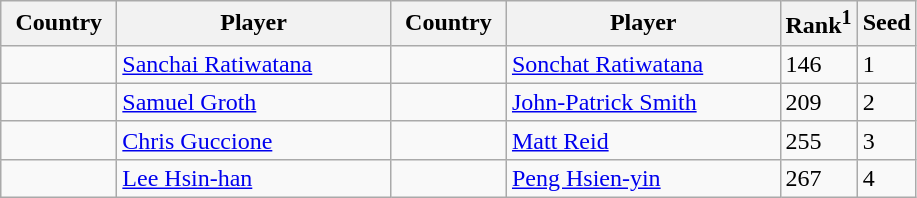<table class="sortable wikitable">
<tr>
<th width="70">Country</th>
<th width="175">Player</th>
<th width="70">Country</th>
<th width="175">Player</th>
<th>Rank<sup>1</sup></th>
<th>Seed</th>
</tr>
<tr>
<td></td>
<td><a href='#'>Sanchai Ratiwatana</a></td>
<td></td>
<td><a href='#'>Sonchat Ratiwatana</a></td>
<td>146</td>
<td>1</td>
</tr>
<tr>
<td></td>
<td><a href='#'>Samuel Groth</a></td>
<td></td>
<td><a href='#'>John-Patrick Smith</a></td>
<td>209</td>
<td>2</td>
</tr>
<tr>
<td></td>
<td><a href='#'>Chris Guccione</a></td>
<td></td>
<td><a href='#'>Matt Reid</a></td>
<td>255</td>
<td>3</td>
</tr>
<tr>
<td></td>
<td><a href='#'>Lee Hsin-han</a></td>
<td></td>
<td><a href='#'>Peng Hsien-yin</a></td>
<td>267</td>
<td>4</td>
</tr>
</table>
